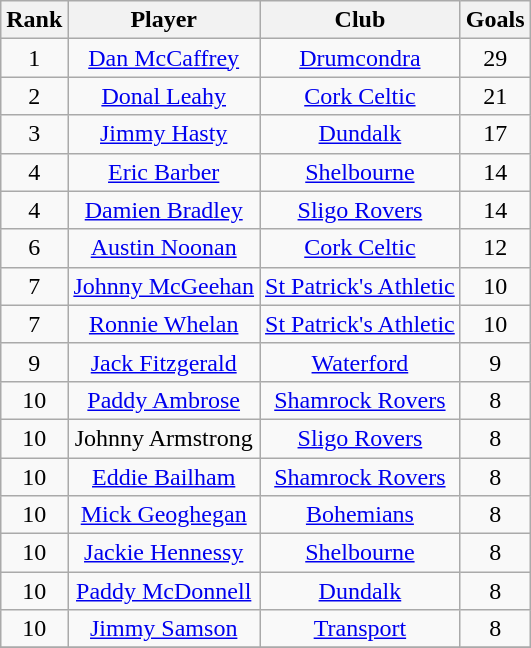<table class="wikitable" style="text-align:center">
<tr>
<th>Rank</th>
<th>Player</th>
<th>Club</th>
<th>Goals</th>
</tr>
<tr>
<td>1</td>
<td><a href='#'>Dan McCaffrey</a></td>
<td><a href='#'>Drumcondra</a></td>
<td>29</td>
</tr>
<tr>
<td>2</td>
<td><a href='#'>Donal Leahy</a></td>
<td><a href='#'>Cork Celtic</a></td>
<td>21</td>
</tr>
<tr>
<td>3</td>
<td><a href='#'>Jimmy Hasty</a></td>
<td><a href='#'>Dundalk</a></td>
<td>17</td>
</tr>
<tr>
<td>4</td>
<td><a href='#'>Eric Barber</a></td>
<td><a href='#'>Shelbourne</a></td>
<td>14</td>
</tr>
<tr>
<td>4</td>
<td><a href='#'>Damien Bradley</a></td>
<td><a href='#'>Sligo Rovers</a></td>
<td>14</td>
</tr>
<tr>
<td>6</td>
<td><a href='#'>Austin Noonan</a></td>
<td><a href='#'>Cork Celtic</a></td>
<td>12</td>
</tr>
<tr>
<td>7</td>
<td><a href='#'>Johnny McGeehan</a></td>
<td><a href='#'>St Patrick's Athletic</a></td>
<td>10</td>
</tr>
<tr>
<td>7</td>
<td><a href='#'>Ronnie Whelan</a></td>
<td><a href='#'>St Patrick's Athletic</a></td>
<td>10</td>
</tr>
<tr>
<td>9</td>
<td><a href='#'>Jack Fitzgerald</a></td>
<td><a href='#'>Waterford</a></td>
<td>9</td>
</tr>
<tr>
<td>10</td>
<td><a href='#'>Paddy Ambrose</a></td>
<td><a href='#'>Shamrock Rovers</a></td>
<td>8</td>
</tr>
<tr>
<td>10</td>
<td>Johnny Armstrong</td>
<td><a href='#'>Sligo Rovers</a></td>
<td>8</td>
</tr>
<tr>
<td>10</td>
<td><a href='#'>Eddie Bailham</a></td>
<td><a href='#'>Shamrock Rovers</a></td>
<td>8</td>
</tr>
<tr>
<td>10</td>
<td><a href='#'>Mick Geoghegan</a></td>
<td><a href='#'>Bohemians</a></td>
<td>8</td>
</tr>
<tr>
<td>10</td>
<td><a href='#'>Jackie Hennessy</a></td>
<td><a href='#'>Shelbourne</a></td>
<td>8</td>
</tr>
<tr>
<td>10</td>
<td><a href='#'>Paddy McDonnell</a></td>
<td><a href='#'>Dundalk</a></td>
<td>8</td>
</tr>
<tr>
<td>10</td>
<td><a href='#'>Jimmy Samson</a></td>
<td><a href='#'>Transport</a></td>
<td>8</td>
</tr>
<tr>
</tr>
</table>
